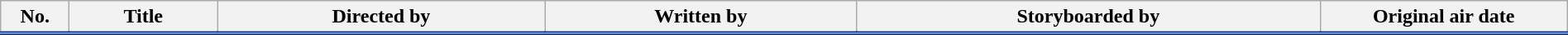<table class="wikitable" style="width:100%; margin:auto; background:#FFF;">
<tr style="border-bottom: 3px solid #03379C;">
<th style="width:3em;">No.</th>
<th>Title</th>
<th>Directed by</th>
<th>Written by</th>
<th>Storyboarded by</th>
<th style="width:12em;">Original air date</th>
</tr>
<tr>
</tr>
</table>
